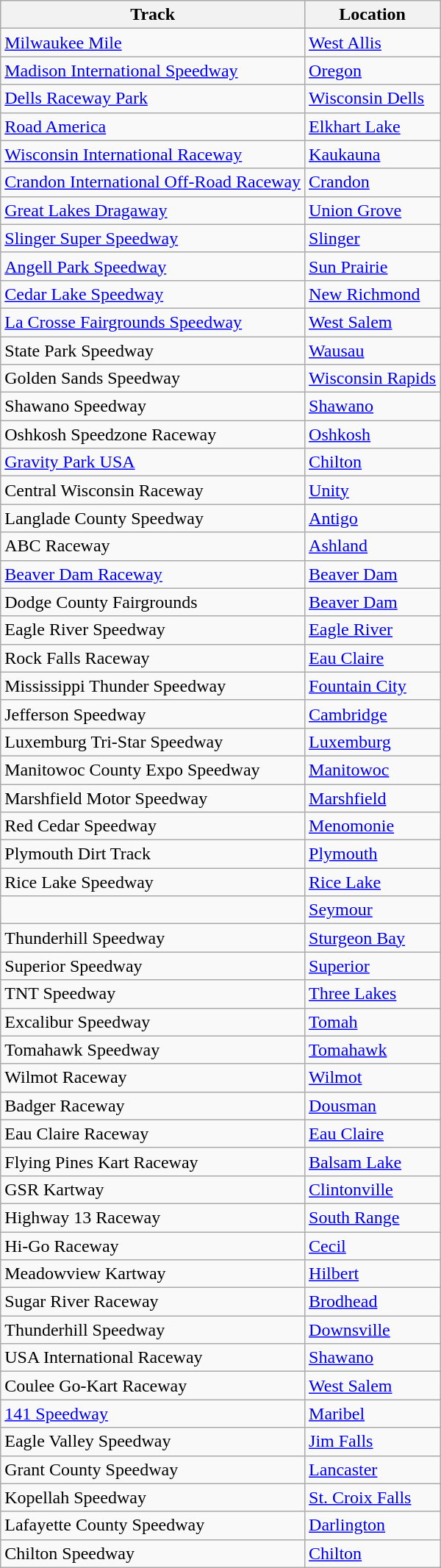<table class="wikitable sortable">
<tr>
<th>Track</th>
<th>Location</th>
</tr>
<tr>
<td><a href='#'>Milwaukee Mile</a></td>
<td><a href='#'>West Allis</a></td>
</tr>
<tr>
<td><a href='#'>Madison International Speedway</a></td>
<td><a href='#'>Oregon</a></td>
</tr>
<tr>
<td><a href='#'>Dells Raceway Park</a></td>
<td><a href='#'>Wisconsin Dells</a></td>
</tr>
<tr>
<td><a href='#'>Road America</a></td>
<td><a href='#'>Elkhart Lake</a></td>
</tr>
<tr>
<td><a href='#'>Wisconsin International Raceway</a></td>
<td><a href='#'>Kaukauna</a></td>
</tr>
<tr>
<td><a href='#'>Crandon International Off-Road Raceway</a></td>
<td><a href='#'>Crandon</a></td>
</tr>
<tr>
<td><a href='#'>Great Lakes Dragaway</a></td>
<td><a href='#'>Union Grove</a></td>
</tr>
<tr>
<td><a href='#'>Slinger Super Speedway</a></td>
<td><a href='#'>Slinger</a></td>
</tr>
<tr>
<td><a href='#'>Angell Park Speedway</a></td>
<td><a href='#'>Sun Prairie</a></td>
</tr>
<tr>
<td><a href='#'>Cedar Lake Speedway</a></td>
<td><a href='#'>New Richmond</a></td>
</tr>
<tr>
<td><a href='#'>La Crosse Fairgrounds Speedway</a></td>
<td><a href='#'>West Salem</a></td>
</tr>
<tr>
<td>State Park Speedway</td>
<td><a href='#'>Wausau</a></td>
</tr>
<tr>
<td>Golden Sands Speedway</td>
<td><a href='#'>Wisconsin Rapids</a></td>
</tr>
<tr>
<td>Shawano Speedway</td>
<td><a href='#'>Shawano</a></td>
</tr>
<tr>
<td>Oshkosh Speedzone Raceway</td>
<td><a href='#'>Oshkosh</a></td>
</tr>
<tr>
<td><a href='#'>Gravity Park USA</a></td>
<td><a href='#'>Chilton</a></td>
</tr>
<tr>
<td>Central Wisconsin Raceway</td>
<td><a href='#'>Unity</a></td>
</tr>
<tr>
<td>Langlade County Speedway</td>
<td><a href='#'>Antigo</a></td>
</tr>
<tr>
<td>ABC Raceway</td>
<td><a href='#'>Ashland</a></td>
</tr>
<tr>
<td><a href='#'>Beaver Dam Raceway</a></td>
<td><a href='#'>Beaver Dam</a></td>
</tr>
<tr>
<td>Dodge County Fairgrounds</td>
<td><a href='#'>Beaver Dam</a></td>
</tr>
<tr>
<td>Eagle River Speedway</td>
<td><a href='#'>Eagle River</a></td>
</tr>
<tr>
<td>Rock Falls Raceway</td>
<td><a href='#'>Eau Claire</a></td>
</tr>
<tr>
<td>Mississippi Thunder Speedway</td>
<td><a href='#'>Fountain City</a></td>
</tr>
<tr>
<td>Jefferson Speedway</td>
<td><a href='#'>Cambridge</a></td>
</tr>
<tr>
<td>Luxemburg Tri-Star Speedway</td>
<td><a href='#'>Luxemburg</a></td>
</tr>
<tr>
<td>Manitowoc County Expo Speedway</td>
<td><a href='#'>Manitowoc</a></td>
</tr>
<tr>
<td>Marshfield Motor Speedway</td>
<td><a href='#'>Marshfield</a></td>
</tr>
<tr>
<td>Red Cedar Speedway</td>
<td><a href='#'>Menomonie</a></td>
</tr>
<tr>
<td>Plymouth Dirt Track</td>
<td><a href='#'>Plymouth</a></td>
</tr>
<tr>
<td>Rice Lake Speedway</td>
<td><a href='#'>Rice Lake</a></td>
</tr>
<tr>
<td></td>
<td><a href='#'>Seymour</a></td>
</tr>
<tr>
<td>Thunderhill Speedway</td>
<td><a href='#'>Sturgeon Bay</a></td>
</tr>
<tr>
<td>Superior Speedway</td>
<td><a href='#'>Superior</a></td>
</tr>
<tr>
<td>TNT Speedway</td>
<td><a href='#'>Three Lakes</a></td>
</tr>
<tr>
<td>Excalibur Speedway</td>
<td><a href='#'>Tomah</a></td>
</tr>
<tr>
<td>Tomahawk Speedway</td>
<td><a href='#'>Tomahawk</a></td>
</tr>
<tr>
<td>Wilmot Raceway</td>
<td><a href='#'>Wilmot</a></td>
</tr>
<tr>
<td>Badger Raceway</td>
<td><a href='#'>Dousman</a></td>
</tr>
<tr>
<td>Eau Claire Raceway</td>
<td><a href='#'>Eau Claire</a></td>
</tr>
<tr>
<td>Flying Pines Kart Raceway</td>
<td><a href='#'>Balsam Lake</a></td>
</tr>
<tr>
<td>GSR Kartway</td>
<td><a href='#'>Clintonville</a></td>
</tr>
<tr>
<td>Highway 13 Raceway</td>
<td><a href='#'>South Range</a></td>
</tr>
<tr>
<td>Hi-Go Raceway</td>
<td><a href='#'>Cecil</a></td>
</tr>
<tr>
<td>Meadowview Kartway</td>
<td><a href='#'>Hilbert</a></td>
</tr>
<tr>
<td>Sugar River Raceway</td>
<td><a href='#'>Brodhead</a></td>
</tr>
<tr>
<td>Thunderhill Speedway</td>
<td><a href='#'>Downsville</a></td>
</tr>
<tr>
<td>USA International Raceway</td>
<td><a href='#'>Shawano</a></td>
</tr>
<tr>
<td>Coulee Go-Kart Raceway</td>
<td><a href='#'>West Salem</a></td>
</tr>
<tr>
<td><a href='#'>141 Speedway</a></td>
<td><a href='#'>Maribel</a></td>
</tr>
<tr>
<td>Eagle Valley Speedway</td>
<td><a href='#'>Jim Falls</a></td>
</tr>
<tr>
<td>Grant County Speedway</td>
<td><a href='#'>Lancaster</a></td>
</tr>
<tr>
<td>Kopellah Speedway</td>
<td><a href='#'>St. Croix Falls</a></td>
</tr>
<tr>
<td>Lafayette County Speedway</td>
<td><a href='#'>Darlington</a></td>
</tr>
<tr>
<td>Chilton Speedway</td>
<td><a href='#'>Chilton</a></td>
</tr>
</table>
